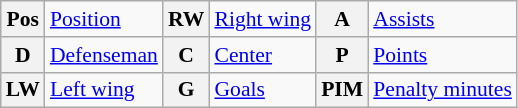<table class="wikitable" style="font-size:90%;">
<tr>
<th scope="row">Pos</th>
<td><a href='#'>Position</a></td>
<th scope="row">RW</th>
<td><a href='#'>Right wing</a></td>
<th scope="row">A</th>
<td><a href='#'>Assists</a></td>
</tr>
<tr>
<th scope="row">D</th>
<td><a href='#'>Defenseman</a></td>
<th scope="row">C</th>
<td><a href='#'>Center</a></td>
<th scope="row">P</th>
<td><a href='#'>Points</a></td>
</tr>
<tr>
<th scope="row">LW</th>
<td><a href='#'>Left wing</a></td>
<th scope="row">G</th>
<td><a href='#'>Goals</a></td>
<th scope="row">PIM</th>
<td><a href='#'>Penalty minutes</a></td>
</tr>
</table>
